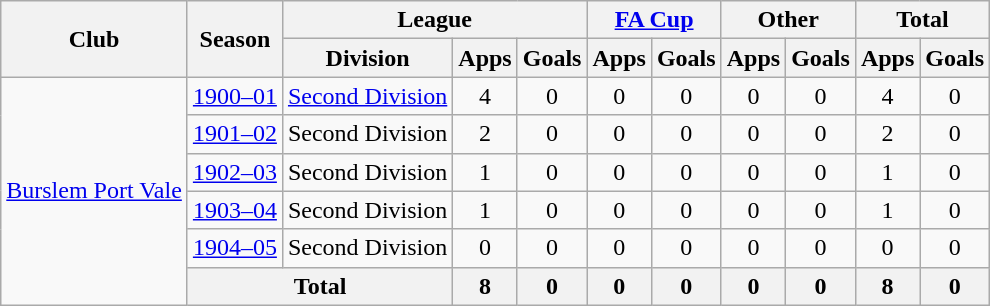<table class="wikitable" style="text-align:center">
<tr>
<th rowspan="2">Club</th>
<th rowspan="2">Season</th>
<th colspan="3">League</th>
<th colspan="2"><a href='#'>FA Cup</a></th>
<th colspan="2">Other</th>
<th colspan="2">Total</th>
</tr>
<tr>
<th>Division</th>
<th>Apps</th>
<th>Goals</th>
<th>Apps</th>
<th>Goals</th>
<th>Apps</th>
<th>Goals</th>
<th>Apps</th>
<th>Goals</th>
</tr>
<tr>
<td rowspan="6"><a href='#'>Burslem Port Vale</a></td>
<td><a href='#'>1900–01</a></td>
<td><a href='#'>Second Division</a></td>
<td>4</td>
<td>0</td>
<td>0</td>
<td>0</td>
<td>0</td>
<td>0</td>
<td>4</td>
<td>0</td>
</tr>
<tr>
<td><a href='#'>1901–02</a></td>
<td>Second Division</td>
<td>2</td>
<td>0</td>
<td>0</td>
<td>0</td>
<td>0</td>
<td>0</td>
<td>2</td>
<td>0</td>
</tr>
<tr>
<td><a href='#'>1902–03</a></td>
<td>Second Division</td>
<td>1</td>
<td>0</td>
<td>0</td>
<td>0</td>
<td>0</td>
<td>0</td>
<td>1</td>
<td>0</td>
</tr>
<tr>
<td><a href='#'>1903–04</a></td>
<td>Second Division</td>
<td>1</td>
<td>0</td>
<td>0</td>
<td>0</td>
<td>0</td>
<td>0</td>
<td>1</td>
<td>0</td>
</tr>
<tr>
<td><a href='#'>1904–05</a></td>
<td>Second Division</td>
<td>0</td>
<td>0</td>
<td>0</td>
<td>0</td>
<td>0</td>
<td>0</td>
<td>0</td>
<td>0</td>
</tr>
<tr>
<th colspan="2">Total</th>
<th>8</th>
<th>0</th>
<th>0</th>
<th>0</th>
<th>0</th>
<th>0</th>
<th>8</th>
<th>0</th>
</tr>
</table>
